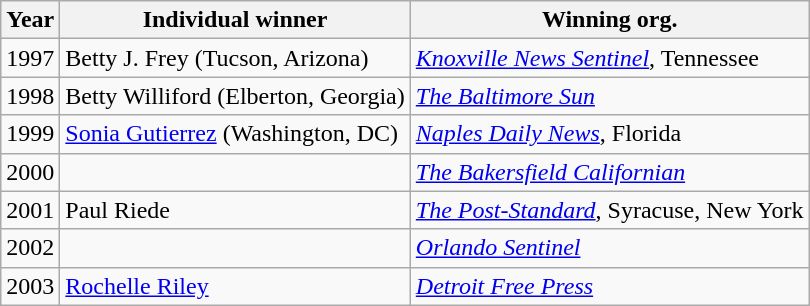<table class="wikitable sortable">
<tr>
<th>Year</th>
<th>Individual winner</th>
<th>Winning org.</th>
</tr>
<tr>
<td>1997</td>
<td>Betty J. Frey (Tucson, Arizona)</td>
<td><em><a href='#'>Knoxville News Sentinel</a></em>, Tennessee</td>
</tr>
<tr>
<td>1998</td>
<td>Betty Williford (Elberton, Georgia)</td>
<td><em><a href='#'>The Baltimore Sun</a></em></td>
</tr>
<tr>
<td>1999</td>
<td><a href='#'>Sonia Gutierrez</a> (Washington, DC)</td>
<td><em><a href='#'>Naples Daily News</a></em>, Florida</td>
</tr>
<tr>
<td>2000</td>
<td></td>
<td><em><a href='#'>The Bakersfield Californian</a></em></td>
</tr>
<tr>
<td>2001</td>
<td>Paul Riede</td>
<td><em><a href='#'>The Post-Standard</a></em>, Syracuse, New York</td>
</tr>
<tr>
<td>2002</td>
<td></td>
<td><em><a href='#'>Orlando Sentinel</a></em></td>
</tr>
<tr>
<td>2003</td>
<td><a href='#'>Rochelle Riley</a></td>
<td><em><a href='#'>Detroit Free Press</a></em></td>
</tr>
</table>
